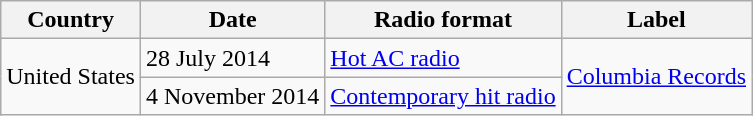<table class="wikitable plainrowheaders">
<tr>
<th scope="col">Country</th>
<th scope="col">Date</th>
<th scope="col">Radio format</th>
<th scope="col">Label</th>
</tr>
<tr>
<td rowspan="2">United States</td>
<td>28 July 2014</td>
<td><a href='#'>Hot AC radio</a></td>
<td rowspan="2"><a href='#'>Columbia Records</a></td>
</tr>
<tr>
<td>4 November 2014</td>
<td><a href='#'>Contemporary hit radio</a></td>
</tr>
</table>
